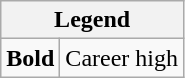<table class="wikitable mw-collapsible">
<tr>
<th colspan="2">Legend</th>
</tr>
<tr>
<td><strong>Bold</strong></td>
<td>Career high</td>
</tr>
</table>
